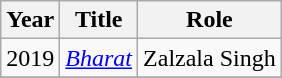<table class="wikitable sortable">
<tr>
<th>Year</th>
<th>Title</th>
<th>Role</th>
</tr>
<tr>
<td>2019</td>
<td><em><a href='#'>Bharat</a></em></td>
<td>Zalzala Singh</td>
</tr>
<tr>
</tr>
</table>
